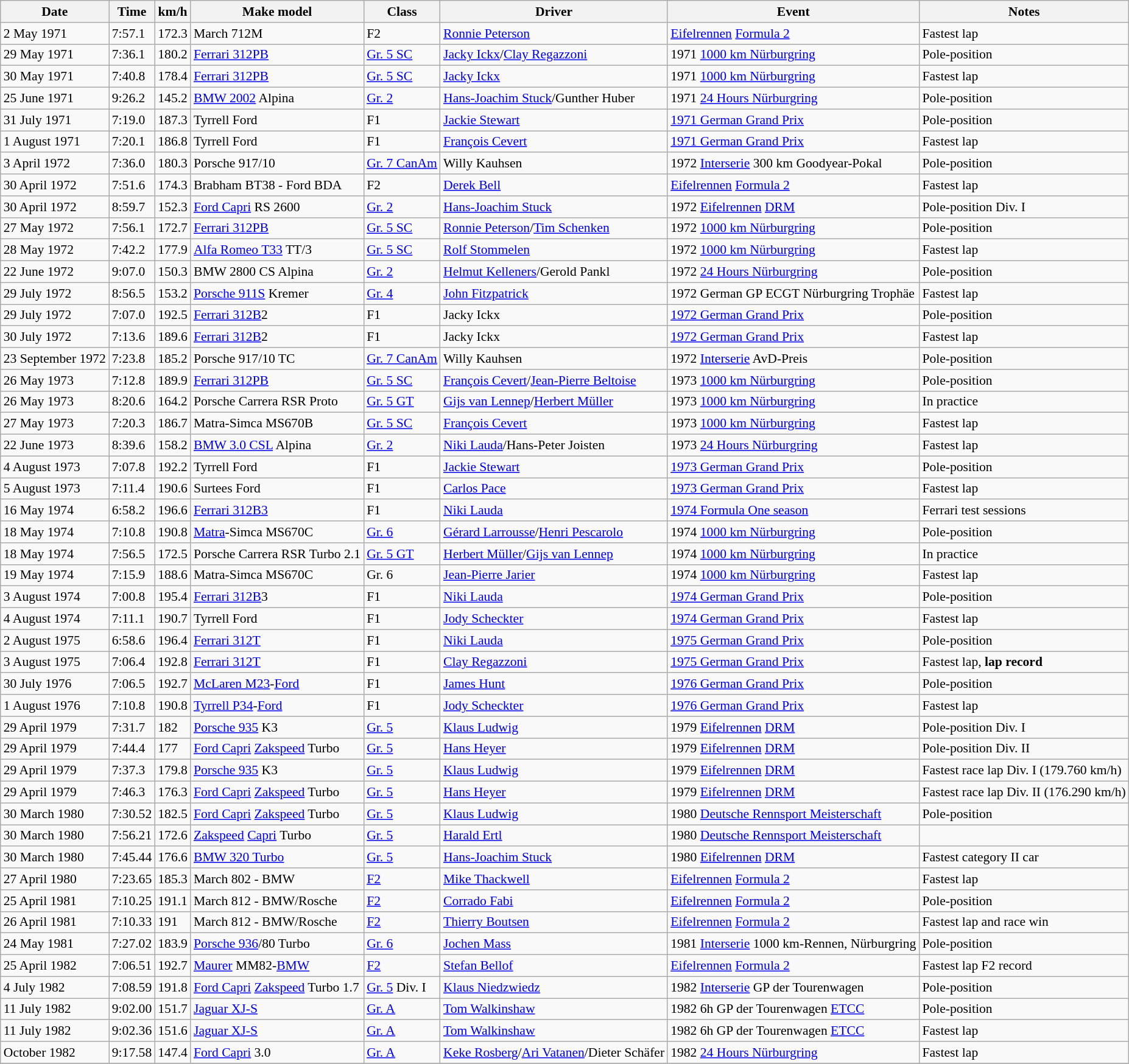<table class="wikitable sortable" style="font-size: 90%;">
<tr>
<th>Date</th>
<th>Time</th>
<th>km/h</th>
<th>Make model</th>
<th>Class</th>
<th>Driver</th>
<th>Event</th>
<th>Notes</th>
</tr>
<tr>
<td>2 May 1971</td>
<td>7:57.1</td>
<td>172.3</td>
<td>March 712M</td>
<td>F2</td>
<td><a href='#'>Ronnie Peterson</a></td>
<td> <a href='#'>Eifelrennen</a> <a href='#'>Formula 2</a></td>
<td>Fastest lap </td>
</tr>
<tr>
<td>29 May 1971</td>
<td>7:36.1</td>
<td>180.2</td>
<td><a href='#'>Ferrari 312PB</a></td>
<td><a href='#'>Gr. 5 SC</a></td>
<td><a href='#'>Jacky Ickx</a>/<a href='#'>Clay Regazzoni</a></td>
<td>1971 <a href='#'>1000 km Nürburgring</a></td>
<td>Pole-position  </td>
</tr>
<tr>
<td>30 May 1971</td>
<td>7:40.8</td>
<td>178.4</td>
<td><a href='#'>Ferrari 312PB</a></td>
<td><a href='#'>Gr. 5 SC</a></td>
<td><a href='#'>Jacky Ickx</a></td>
<td>1971 <a href='#'>1000 km Nürburgring</a></td>
<td>Fastest lap </td>
</tr>
<tr>
<td>25 June 1971</td>
<td>9:26.2</td>
<td>145.2</td>
<td><a href='#'>BMW 2002</a> Alpina</td>
<td><a href='#'>Gr. 2</a></td>
<td><a href='#'>Hans-Joachim Stuck</a>/Gunther Huber</td>
<td>1971 <a href='#'>24 Hours Nürburgring</a></td>
<td>Pole-position </td>
</tr>
<tr>
<td>31 July 1971</td>
<td>7:19.0</td>
<td>187.3</td>
<td>Tyrrell Ford</td>
<td>F1</td>
<td><a href='#'>Jackie Stewart</a></td>
<td><a href='#'>1971 German Grand Prix</a></td>
<td>Pole-position </td>
</tr>
<tr>
<td>1 August 1971</td>
<td>7:20.1</td>
<td>186.8</td>
<td>Tyrrell Ford</td>
<td>F1</td>
<td><a href='#'>François Cevert</a></td>
<td><a href='#'>1971 German Grand Prix</a></td>
<td>Fastest lap </td>
</tr>
<tr>
<td>3 April 1972</td>
<td>7:36.0</td>
<td>180.3</td>
<td>Porsche 917/10</td>
<td><a href='#'>Gr. 7 CanAm</a></td>
<td>Willy Kauhsen</td>
<td>1972 <a href='#'>Interserie</a> 300 km Goodyear-Pokal</td>
<td>Pole-position </td>
</tr>
<tr>
<td>30 April 1972</td>
<td>7:51.6</td>
<td>174.3</td>
<td>Brabham BT38 - Ford BDA</td>
<td>F2</td>
<td><a href='#'>Derek Bell</a></td>
<td> <a href='#'>Eifelrennen</a> <a href='#'>Formula 2</a></td>
<td>Fastest lap </td>
</tr>
<tr>
<td>30 April 1972</td>
<td>8:59.7</td>
<td>152.3</td>
<td><a href='#'>Ford Capri</a> RS 2600</td>
<td><a href='#'>Gr. 2</a></td>
<td><a href='#'>Hans-Joachim Stuck</a></td>
<td>1972 <a href='#'>Eifelrennen</a> <a href='#'>DRM</a></td>
<td>Pole-position Div. I </td>
</tr>
<tr>
<td>27 May 1972</td>
<td>7:56.1</td>
<td>172.7</td>
<td><a href='#'>Ferrari 312PB</a></td>
<td><a href='#'>Gr. 5 SC</a></td>
<td><a href='#'>Ronnie Peterson</a>/<a href='#'>Tim Schenken</a></td>
<td>1972 <a href='#'>1000 km Nürburgring</a></td>
<td>Pole-position </td>
</tr>
<tr>
<td>28 May 1972</td>
<td>7:42.2</td>
<td>177.9</td>
<td><a href='#'>Alfa Romeo T33</a> TT/3</td>
<td><a href='#'>Gr. 5 SC</a></td>
<td><a href='#'>Rolf Stommelen</a></td>
<td>1972 <a href='#'>1000 km Nürburgring</a></td>
<td>Fastest lap </td>
</tr>
<tr>
<td>22 June 1972</td>
<td>9:07.0</td>
<td>150.3</td>
<td>BMW 2800 CS Alpina</td>
<td><a href='#'>Gr. 2</a></td>
<td><a href='#'>Helmut Kelleners</a>/Gerold Pankl</td>
<td>1972 <a href='#'>24 Hours Nürburgring</a></td>
<td>Pole-position </td>
</tr>
<tr>
<td>29 July 1972</td>
<td>8:56.5</td>
<td>153.2</td>
<td><a href='#'>Porsche 911S</a> Kremer</td>
<td><a href='#'>Gr. 4</a></td>
<td><a href='#'>John Fitzpatrick</a></td>
<td>1972 German GP ECGT Nürburgring Trophäe</td>
<td>Fastest lap </td>
</tr>
<tr>
<td>29 July 1972</td>
<td>7:07.0</td>
<td>192.5</td>
<td><a href='#'>Ferrari 312B</a>2</td>
<td>F1</td>
<td>Jacky Ickx</td>
<td><a href='#'>1972 German Grand Prix</a></td>
<td>Pole-position </td>
</tr>
<tr>
<td>30 July 1972</td>
<td>7:13.6</td>
<td>189.6</td>
<td><a href='#'>Ferrari 312B</a>2</td>
<td>F1</td>
<td>Jacky Ickx</td>
<td><a href='#'>1972 German Grand Prix</a></td>
<td>Fastest lap</td>
</tr>
<tr>
<td>23 September 1972</td>
<td>7:23.8</td>
<td>185.2</td>
<td>Porsche 917/10 TC</td>
<td><a href='#'>Gr. 7 CanAm</a></td>
<td>Willy Kauhsen</td>
<td>1972 <a href='#'>Interserie</a> AvD-Preis</td>
<td>Pole-position </td>
</tr>
<tr>
<td>26 May 1973</td>
<td>7:12.8</td>
<td>189.9</td>
<td><a href='#'>Ferrari 312PB</a></td>
<td><a href='#'>Gr. 5 SC</a></td>
<td><a href='#'>François Cevert</a>/<a href='#'>Jean-Pierre Beltoise</a></td>
<td>1973 <a href='#'>1000 km Nürburgring</a></td>
<td>Pole-position </td>
</tr>
<tr>
<td>26 May 1973</td>
<td>8:20.6</td>
<td>164.2</td>
<td>Porsche Carrera RSR Proto</td>
<td><a href='#'>Gr. 5 GT</a></td>
<td><a href='#'>Gijs van Lennep</a>/<a href='#'>Herbert Müller</a></td>
<td>1973 <a href='#'>1000 km Nürburgring</a></td>
<td>In practice  </td>
</tr>
<tr>
<td>27 May 1973</td>
<td>7:20.3</td>
<td>186.7</td>
<td>Matra-Simca MS670B</td>
<td><a href='#'>Gr. 5 SC</a></td>
<td><a href='#'>François Cevert</a></td>
<td>1973 <a href='#'>1000 km Nürburgring</a></td>
<td>Fastest lap </td>
</tr>
<tr>
<td>22 June 1973</td>
<td>8:39.6</td>
<td>158.2</td>
<td><a href='#'>BMW 3.0 CSL</a> Alpina</td>
<td><a href='#'>Gr. 2</a></td>
<td><a href='#'>Niki Lauda</a>/Hans-Peter Joisten</td>
<td>1973 <a href='#'>24 Hours Nürburgring</a></td>
<td>Fastest lap </td>
</tr>
<tr>
<td>4 August 1973</td>
<td>7:07.8</td>
<td>192.2</td>
<td>Tyrrell Ford</td>
<td>F1</td>
<td><a href='#'>Jackie Stewart</a></td>
<td><a href='#'>1973 German Grand Prix</a></td>
<td>Pole-position </td>
</tr>
<tr>
<td>5 August 1973</td>
<td>7:11.4</td>
<td>190.6</td>
<td>Surtees Ford</td>
<td>F1</td>
<td><a href='#'>Carlos Pace</a></td>
<td><a href='#'>1973 German Grand Prix</a></td>
<td>Fastest lap</td>
</tr>
<tr>
<td>16 May 1974</td>
<td>6:58.2</td>
<td>196.6</td>
<td><a href='#'>Ferrari 312B3</a></td>
<td>F1</td>
<td><a href='#'>Niki Lauda</a></td>
<td><a href='#'>1974 Formula One season</a></td>
<td>Ferrari test sessions </td>
</tr>
<tr>
<td>18 May 1974</td>
<td>7:10.8</td>
<td>190.8</td>
<td><a href='#'>Matra</a>-Simca MS670C</td>
<td><a href='#'>Gr. 6</a></td>
<td><a href='#'>Gérard Larrousse</a>/<a href='#'>Henri Pescarolo</a></td>
<td>1974 <a href='#'>1000 km Nürburgring</a></td>
<td>Pole-position </td>
</tr>
<tr>
<td>18 May 1974</td>
<td>7:56.5</td>
<td>172.5</td>
<td>Porsche Carrera RSR Turbo 2.1</td>
<td><a href='#'>Gr. 5 GT</a></td>
<td><a href='#'>Herbert Müller</a>/<a href='#'>Gijs van Lennep</a></td>
<td>1974 <a href='#'>1000 km Nürburgring</a></td>
<td>In practice  </td>
</tr>
<tr>
<td>19 May 1974</td>
<td>7:15.9</td>
<td>188.6</td>
<td>Matra-Simca MS670C</td>
<td>Gr. 6</td>
<td><a href='#'>Jean-Pierre Jarier</a></td>
<td>1974 <a href='#'>1000 km Nürburgring</a></td>
<td>Fastest lap </td>
</tr>
<tr>
<td>3 August 1974</td>
<td>7:00.8</td>
<td>195.4</td>
<td><a href='#'>Ferrari 312B</a>3</td>
<td>F1</td>
<td><a href='#'>Niki Lauda</a></td>
<td><a href='#'>1974 German Grand Prix</a></td>
<td>Pole-position </td>
</tr>
<tr>
<td>4 August 1974</td>
<td>7:11.1</td>
<td>190.7</td>
<td>Tyrrell Ford</td>
<td>F1</td>
<td><a href='#'>Jody Scheckter</a></td>
<td><a href='#'>1974 German Grand Prix</a></td>
<td>Fastest lap</td>
</tr>
<tr>
<td>2 August 1975</td>
<td>6:58.6</td>
<td>196.4</td>
<td><a href='#'>Ferrari 312T</a></td>
<td>F1</td>
<td><a href='#'>Niki Lauda</a></td>
<td><a href='#'>1975 German Grand Prix</a></td>
<td>Pole-position </td>
</tr>
<tr>
<td>3 August 1975</td>
<td>7:06.4</td>
<td>192.8</td>
<td><a href='#'>Ferrari 312T</a></td>
<td>F1</td>
<td><a href='#'>Clay Regazzoni</a></td>
<td><a href='#'>1975 German Grand Prix</a></td>
<td>Fastest lap, <strong>lap record</strong> </td>
</tr>
<tr>
<td>30 July 1976</td>
<td>7:06.5</td>
<td>192.7</td>
<td><a href='#'>McLaren M23</a>-<a href='#'>Ford</a></td>
<td>F1</td>
<td><a href='#'>James Hunt</a></td>
<td><a href='#'>1976 German Grand Prix</a></td>
<td>Pole-position </td>
</tr>
<tr>
<td>1 August 1976</td>
<td>7:10.8</td>
<td>190.8</td>
<td><a href='#'>Tyrrell P34</a>-<a href='#'>Ford</a></td>
<td>F1</td>
<td><a href='#'>Jody Scheckter</a></td>
<td><a href='#'>1976 German Grand Prix</a></td>
<td>Fastest lap </td>
</tr>
<tr>
<td>29 April 1979</td>
<td>7:31.7</td>
<td>182</td>
<td><a href='#'>Porsche 935</a> K3</td>
<td><a href='#'>Gr. 5</a></td>
<td><a href='#'>Klaus Ludwig</a></td>
<td>1979 <a href='#'>Eifelrennen</a> <a href='#'>DRM</a></td>
<td>Pole-position Div. I </td>
</tr>
<tr>
<td>29 April 1979</td>
<td>7:44.4</td>
<td>177</td>
<td><a href='#'>Ford Capri</a> <a href='#'>Zakspeed</a> Turbo</td>
<td><a href='#'>Gr. 5</a></td>
<td><a href='#'>Hans Heyer</a></td>
<td>1979 <a href='#'>Eifelrennen</a> <a href='#'>DRM</a></td>
<td>Pole-position Div. II </td>
</tr>
<tr>
<td>29 April 1979</td>
<td>7:37.3</td>
<td>179.8</td>
<td><a href='#'>Porsche 935</a> K3</td>
<td><a href='#'>Gr. 5</a></td>
<td><a href='#'>Klaus Ludwig</a></td>
<td>1979 <a href='#'>Eifelrennen</a> <a href='#'>DRM</a></td>
<td>Fastest race lap Div. I (179.760 km/h) </td>
</tr>
<tr>
<td>29 April 1979</td>
<td>7:46.3</td>
<td>176.3</td>
<td><a href='#'>Ford Capri</a> <a href='#'>Zakspeed</a> Turbo</td>
<td><a href='#'>Gr. 5</a></td>
<td><a href='#'>Hans Heyer</a></td>
<td>1979 <a href='#'>Eifelrennen</a> <a href='#'>DRM</a></td>
<td>Fastest race lap Div. II (176.290 km/h) </td>
</tr>
<tr>
<td>30 March 1980</td>
<td>7:30.52</td>
<td>182.5</td>
<td><a href='#'>Ford Capri</a> <a href='#'>Zakspeed</a> Turbo</td>
<td><a href='#'>Gr. 5</a></td>
<td><a href='#'>Klaus Ludwig</a></td>
<td>1980 <a href='#'>Deutsche Rennsport Meisterschaft</a></td>
<td>Pole-position </td>
</tr>
<tr>
<td>30 March 1980</td>
<td>7:56.21</td>
<td>172.6</td>
<td><a href='#'>Zakspeed</a> <a href='#'>Capri</a> Turbo</td>
<td><a href='#'>Gr. 5</a></td>
<td><a href='#'>Harald Ertl</a></td>
<td>1980 <a href='#'>Deutsche Rennsport Meisterschaft</a></td>
<td></td>
</tr>
<tr>
<td>30 March 1980</td>
<td>7:45.44</td>
<td>176.6</td>
<td><a href='#'>BMW 320 Turbo</a></td>
<td><a href='#'>Gr. 5</a></td>
<td><a href='#'>Hans-Joachim Stuck</a></td>
<td>1980 <a href='#'>Eifelrennen</a> <a href='#'>DRM</a></td>
<td>Fastest category II car </td>
</tr>
<tr>
<td>27 April 1980</td>
<td>7:23.65</td>
<td>185.3</td>
<td>March 802 - BMW</td>
<td><a href='#'>F2</a></td>
<td><a href='#'>Mike Thackwell</a></td>
<td> <a href='#'>Eifelrennen</a> <a href='#'>Formula 2</a></td>
<td>Fastest lap </td>
</tr>
<tr>
<td>25 April 1981</td>
<td>7:10.25</td>
<td>191.1</td>
<td>March 812 - BMW/Rosche</td>
<td><a href='#'>F2</a></td>
<td><a href='#'>Corrado Fabi</a></td>
<td> <a href='#'>Eifelrennen</a> <a href='#'>Formula 2</a></td>
<td>Pole-position </td>
</tr>
<tr>
<td>26 April 1981</td>
<td>7:10.33</td>
<td>191</td>
<td>March 812 - BMW/Rosche</td>
<td><a href='#'>F2</a></td>
<td><a href='#'>Thierry Boutsen</a></td>
<td> <a href='#'>Eifelrennen</a> <a href='#'>Formula 2</a></td>
<td>Fastest lap and race win</td>
</tr>
<tr>
<td>24 May 1981</td>
<td>7:27.02</td>
<td>183.9</td>
<td><a href='#'>Porsche 936</a>/80 Turbo</td>
<td><a href='#'>Gr. 6</a></td>
<td><a href='#'>Jochen Mass</a></td>
<td>1981 <a href='#'>Interserie</a> 1000 km-Rennen, Nürburgring</td>
<td>Pole-position </td>
</tr>
<tr>
<td>25 April 1982</td>
<td>7:06.51</td>
<td>192.7</td>
<td><a href='#'>Maurer</a> MM82-<a href='#'>BMW</a></td>
<td><a href='#'>F2</a></td>
<td><a href='#'>Stefan Bellof</a></td>
<td> <a href='#'>Eifelrennen</a> <a href='#'>Formula 2</a></td>
<td>Fastest lap  F2 record</td>
</tr>
<tr>
<td>4 July 1982</td>
<td>7:08.59</td>
<td>191.8</td>
<td><a href='#'>Ford Capri</a> <a href='#'>Zakspeed</a> Turbo 1.7</td>
<td><a href='#'>Gr. 5</a> Div. I</td>
<td><a href='#'>Klaus Niedzwiedz</a></td>
<td>1982 <a href='#'>Interserie</a> GP der Tourenwagen</td>
<td>Pole-position </td>
</tr>
<tr>
<td>11 July 1982</td>
<td>9:02.00</td>
<td>151.7</td>
<td><a href='#'>Jaguar XJ-S</a></td>
<td><a href='#'>Gr. A</a></td>
<td><a href='#'>Tom Walkinshaw</a></td>
<td>1982 6h GP der Tourenwagen <a href='#'>ETCC</a></td>
<td>Pole-position </td>
</tr>
<tr>
<td>11 July 1982</td>
<td>9:02.36</td>
<td>151.6</td>
<td><a href='#'>Jaguar XJ-S</a></td>
<td><a href='#'>Gr. A</a></td>
<td><a href='#'>Tom Walkinshaw</a></td>
<td>1982 6h GP der Tourenwagen <a href='#'>ETCC</a></td>
<td>Fastest lap </td>
</tr>
<tr>
<td>October 1982</td>
<td>9:17.58</td>
<td>147.4</td>
<td><a href='#'>Ford Capri</a> 3.0</td>
<td><a href='#'>Gr. A</a></td>
<td><a href='#'>Keke Rosberg</a>/<a href='#'>Ari Vatanen</a>/Dieter Schäfer</td>
<td>1982 <a href='#'>24 Hours Nürburgring</a></td>
<td>Fastest lap </td>
</tr>
<tr>
</tr>
</table>
